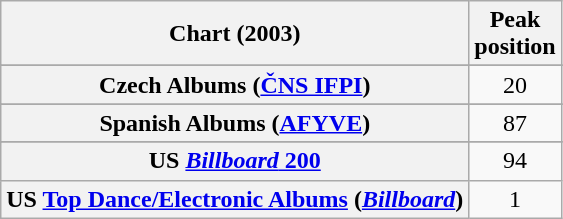<table class="wikitable sortable plainrowheaders" style="text-align:center">
<tr>
<th scope="col">Chart (2003)</th>
<th scope="col">Peak<br>position</th>
</tr>
<tr>
</tr>
<tr>
</tr>
<tr>
</tr>
<tr>
<th scope="row">Czech Albums (<a href='#'>ČNS IFPI</a>)</th>
<td>20</td>
</tr>
<tr>
</tr>
<tr>
</tr>
<tr>
</tr>
<tr>
</tr>
<tr>
</tr>
<tr>
</tr>
<tr>
</tr>
<tr>
</tr>
<tr>
<th scope="row">Spanish Albums (<a href='#'>AFYVE</a>)</th>
<td>87</td>
</tr>
<tr>
</tr>
<tr>
</tr>
<tr>
</tr>
<tr>
<th scope="row">US <a href='#'><em>Billboard</em> 200</a></th>
<td>94</td>
</tr>
<tr>
<th scope="row">US <a href='#'>Top Dance/Electronic Albums</a> (<em><a href='#'>Billboard</a></em>)</th>
<td>1</td>
</tr>
</table>
